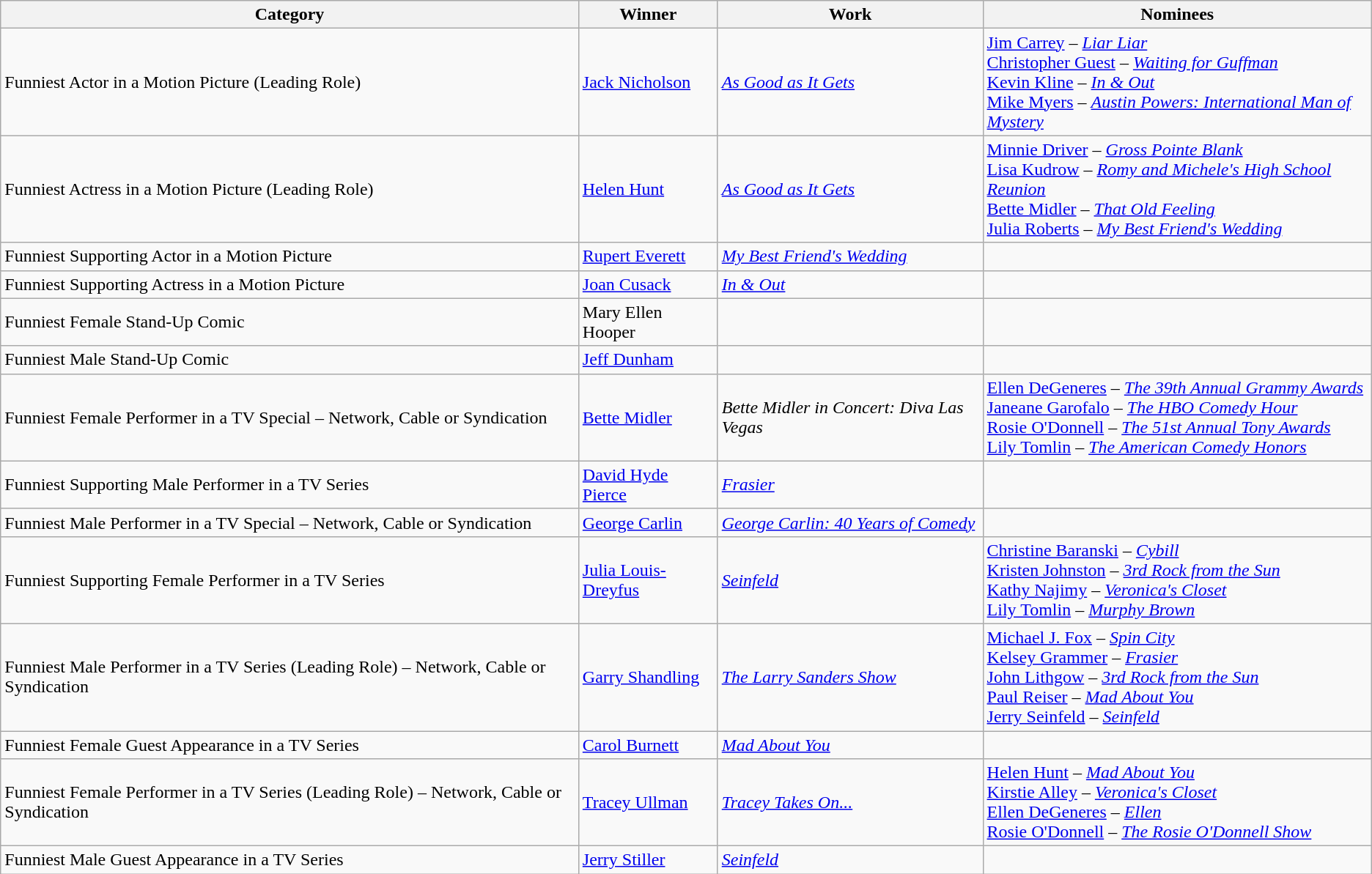<table class="wikitable sortable">
<tr>
<th>Category</th>
<th>Winner</th>
<th>Work</th>
<th class="unsortable">Nominees</th>
</tr>
<tr>
<td>Funniest Actor in a Motion Picture (Leading Role)</td>
<td><a href='#'>Jack Nicholson</a></td>
<td><em><a href='#'>As Good as It Gets</a></em></td>
<td><a href='#'>Jim Carrey</a> – <em><a href='#'>Liar Liar</a></em><br><a href='#'>Christopher Guest</a> – <em><a href='#'>Waiting for Guffman</a></em><br><a href='#'>Kevin Kline</a> – <em><a href='#'>In & Out</a></em><br><a href='#'>Mike Myers</a> – <em><a href='#'>Austin Powers: International Man of Mystery</a></em></td>
</tr>
<tr>
<td>Funniest Actress in a Motion Picture (Leading Role)</td>
<td><a href='#'>Helen Hunt</a></td>
<td><em><a href='#'>As Good as It Gets</a></em></td>
<td><a href='#'>Minnie Driver</a> – <em><a href='#'>Gross Pointe Blank</a></em><br><a href='#'>Lisa Kudrow</a> – <em><a href='#'>Romy and Michele's High School Reunion</a></em><br><a href='#'>Bette Midler</a> – <em><a href='#'>That Old Feeling</a></em><br><a href='#'>Julia Roberts</a> – <em><a href='#'>My Best Friend's Wedding</a></em></td>
</tr>
<tr>
<td>Funniest Supporting Actor in a Motion Picture</td>
<td><a href='#'>Rupert Everett</a></td>
<td><em><a href='#'>My Best Friend's Wedding</a></em></td>
<td></td>
</tr>
<tr>
<td>Funniest Supporting Actress in a Motion Picture</td>
<td><a href='#'>Joan Cusack</a></td>
<td><em><a href='#'>In & Out</a></em></td>
<td></td>
</tr>
<tr>
<td>Funniest Female Stand-Up Comic</td>
<td>Mary Ellen Hooper</td>
<td></td>
<td></td>
</tr>
<tr>
<td>Funniest Male Stand-Up Comic</td>
<td><a href='#'>Jeff Dunham</a></td>
<td></td>
<td></td>
</tr>
<tr>
<td>Funniest Female Performer in a TV Special – Network, Cable or Syndication</td>
<td><a href='#'>Bette Midler</a></td>
<td><em>Bette Midler in Concert: Diva Las Vegas</em></td>
<td><a href='#'>Ellen DeGeneres</a> – <em><a href='#'>The 39th Annual Grammy Awards</a></em><br><a href='#'>Janeane Garofalo</a> – <em><a href='#'>The HBO Comedy Hour</a></em><br><a href='#'>Rosie O'Donnell</a> – <em><a href='#'>The 51st Annual Tony Awards</a></em><br><a href='#'>Lily Tomlin</a> – <em><a href='#'>The American Comedy Honors</a></em></td>
</tr>
<tr>
<td>Funniest Supporting Male Performer in a TV Series</td>
<td><a href='#'>David Hyde Pierce</a></td>
<td><em><a href='#'>Frasier</a></em></td>
<td></td>
</tr>
<tr>
<td>Funniest Male Performer in a TV Special – Network, Cable or Syndication</td>
<td><a href='#'>George Carlin</a></td>
<td><em><a href='#'>George Carlin: 40 Years of Comedy</a></em></td>
<td></td>
</tr>
<tr>
<td>Funniest Supporting Female Performer in a TV Series</td>
<td><a href='#'>Julia Louis-Dreyfus</a></td>
<td><em><a href='#'>Seinfeld</a></em></td>
<td><a href='#'>Christine Baranski</a> – <em><a href='#'>Cybill</a></em><br><a href='#'>Kristen Johnston</a> – <em><a href='#'>3rd Rock from the Sun</a></em><br><a href='#'>Kathy Najimy</a> – <em><a href='#'>Veronica's Closet</a></em><br><a href='#'>Lily Tomlin</a> – <em><a href='#'>Murphy Brown</a></em></td>
</tr>
<tr>
<td>Funniest Male Performer in a TV Series (Leading Role) – Network, Cable or Syndication</td>
<td><a href='#'>Garry Shandling</a></td>
<td><em><a href='#'>The Larry Sanders Show</a></em></td>
<td><a href='#'>Michael J. Fox</a> – <em><a href='#'>Spin City</a></em><br><a href='#'>Kelsey Grammer</a> – <em><a href='#'>Frasier</a></em><br><a href='#'>John Lithgow</a> – <em><a href='#'>3rd Rock from the Sun</a></em><br><a href='#'>Paul Reiser</a> – <em><a href='#'>Mad About You</a></em><br><a href='#'>Jerry Seinfeld</a> – <em><a href='#'>Seinfeld</a></em></td>
</tr>
<tr>
<td>Funniest Female Guest Appearance in a TV Series</td>
<td><a href='#'>Carol Burnett</a></td>
<td><em><a href='#'>Mad About You</a></em></td>
<td></td>
</tr>
<tr>
<td>Funniest Female Performer in a TV Series (Leading Role) – Network, Cable or Syndication</td>
<td><a href='#'>Tracey Ullman</a></td>
<td><em><a href='#'>Tracey Takes On...</a></em></td>
<td><a href='#'>Helen Hunt</a> – <em><a href='#'>Mad About You</a></em><br><a href='#'>Kirstie Alley</a> – <em><a href='#'>Veronica's Closet</a></em><br><a href='#'>Ellen DeGeneres</a> – <em><a href='#'>Ellen</a></em><br><a href='#'>Rosie O'Donnell</a> – <em><a href='#'>The Rosie O'Donnell Show</a></em></td>
</tr>
<tr>
<td>Funniest Male Guest Appearance in a TV Series</td>
<td><a href='#'>Jerry Stiller</a></td>
<td><em><a href='#'>Seinfeld</a></em></td>
<td></td>
</tr>
</table>
